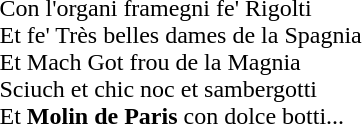<table>
<tr>
<td><br>Con l'organi framegni fe' Rigolti<br>
Et fe' Très belles dames de la Spagnia<br>
Et Mach Got frou de la Magnia<br>
Sciuch et chic noc et sambergotti<br>
Et <strong>Molin de Paris</strong> con dolce botti...</td>
</tr>
</table>
